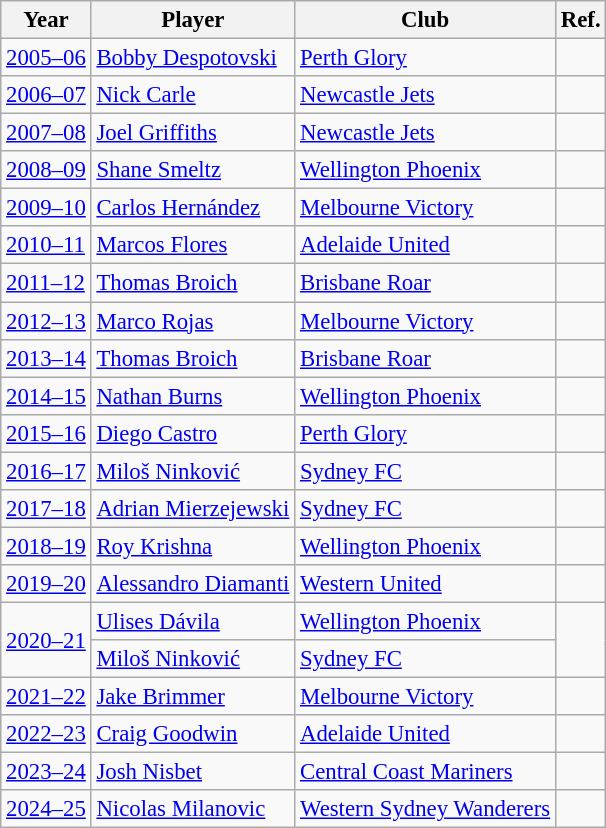<table class="wikitable" style="font-size:95%;">
<tr>
<th>Year</th>
<th>Player</th>
<th>Club</th>
<th>Ref.</th>
</tr>
<tr>
<td><a href='#'>2005–06</a></td>
<td> <a href='#'>Bobby Despotovski</a></td>
<td><a href='#'>Perth Glory</a></td>
<td></td>
</tr>
<tr>
<td><a href='#'>2006–07</a></td>
<td> <a href='#'>Nick Carle</a></td>
<td><a href='#'>Newcastle Jets</a></td>
<td></td>
</tr>
<tr>
<td><a href='#'>2007–08</a></td>
<td> <a href='#'>Joel Griffiths</a></td>
<td><a href='#'>Newcastle Jets</a></td>
<td></td>
</tr>
<tr>
<td><a href='#'>2008–09</a></td>
<td> <a href='#'>Shane Smeltz</a></td>
<td><a href='#'>Wellington Phoenix</a></td>
<td></td>
</tr>
<tr>
<td><a href='#'>2009–10</a></td>
<td> <a href='#'>Carlos Hernández</a></td>
<td><a href='#'>Melbourne Victory</a></td>
<td></td>
</tr>
<tr>
<td><a href='#'>2010–11</a></td>
<td> <a href='#'>Marcos Flores</a></td>
<td><a href='#'>Adelaide United</a></td>
<td></td>
</tr>
<tr>
<td><a href='#'>2011–12</a></td>
<td> <a href='#'>Thomas Broich</a></td>
<td><a href='#'>Brisbane Roar</a></td>
<td></td>
</tr>
<tr>
<td><a href='#'>2012–13</a></td>
<td> <a href='#'>Marco Rojas</a></td>
<td><a href='#'>Melbourne Victory</a></td>
<td></td>
</tr>
<tr>
<td><a href='#'>2013–14</a></td>
<td> <a href='#'>Thomas Broich</a></td>
<td><a href='#'>Brisbane Roar</a></td>
<td></td>
</tr>
<tr>
<td><a href='#'>2014–15</a></td>
<td> <a href='#'>Nathan Burns</a></td>
<td><a href='#'>Wellington Phoenix</a></td>
<td></td>
</tr>
<tr>
<td><a href='#'>2015–16</a></td>
<td> <a href='#'>Diego Castro</a></td>
<td><a href='#'>Perth Glory</a></td>
<td></td>
</tr>
<tr>
<td><a href='#'>2016–17</a></td>
<td> <a href='#'>Miloš Ninković</a></td>
<td><a href='#'>Sydney FC</a></td>
<td></td>
</tr>
<tr>
<td><a href='#'>2017–18</a></td>
<td> <a href='#'>Adrian Mierzejewski</a></td>
<td><a href='#'>Sydney FC</a></td>
<td></td>
</tr>
<tr>
<td><a href='#'>2018–19</a></td>
<td> <a href='#'>Roy Krishna</a></td>
<td><a href='#'>Wellington Phoenix</a></td>
<td></td>
</tr>
<tr>
<td><a href='#'>2019–20</a></td>
<td> <a href='#'>Alessandro Diamanti</a></td>
<td><a href='#'>Western United</a></td>
<td></td>
</tr>
<tr>
<td rowspan="2"><a href='#'>2020–21</a></td>
<td> <a href='#'>Ulises Dávila</a></td>
<td><a href='#'>Wellington Phoenix</a></td>
<td rowspan="2"></td>
</tr>
<tr>
<td> <a href='#'>Miloš Ninković</a></td>
<td><a href='#'>Sydney FC</a></td>
</tr>
<tr>
<td><a href='#'>2021–22</a></td>
<td> <a href='#'>Jake Brimmer</a></td>
<td><a href='#'>Melbourne Victory</a></td>
<td></td>
</tr>
<tr>
<td><a href='#'>2022–23</a></td>
<td> <a href='#'>Craig Goodwin</a></td>
<td><a href='#'>Adelaide United</a></td>
<td></td>
</tr>
<tr>
<td><a href='#'>2023–24</a></td>
<td> <a href='#'>Josh Nisbet</a></td>
<td><a href='#'>Central Coast Mariners</a></td>
<td></td>
</tr>
<tr>
<td><a href='#'>2024–25</a></td>
<td> <a href='#'>Nicolas Milanovic</a></td>
<td><a href='#'>Western Sydney Wanderers</a></td>
<td></td>
</tr>
</table>
